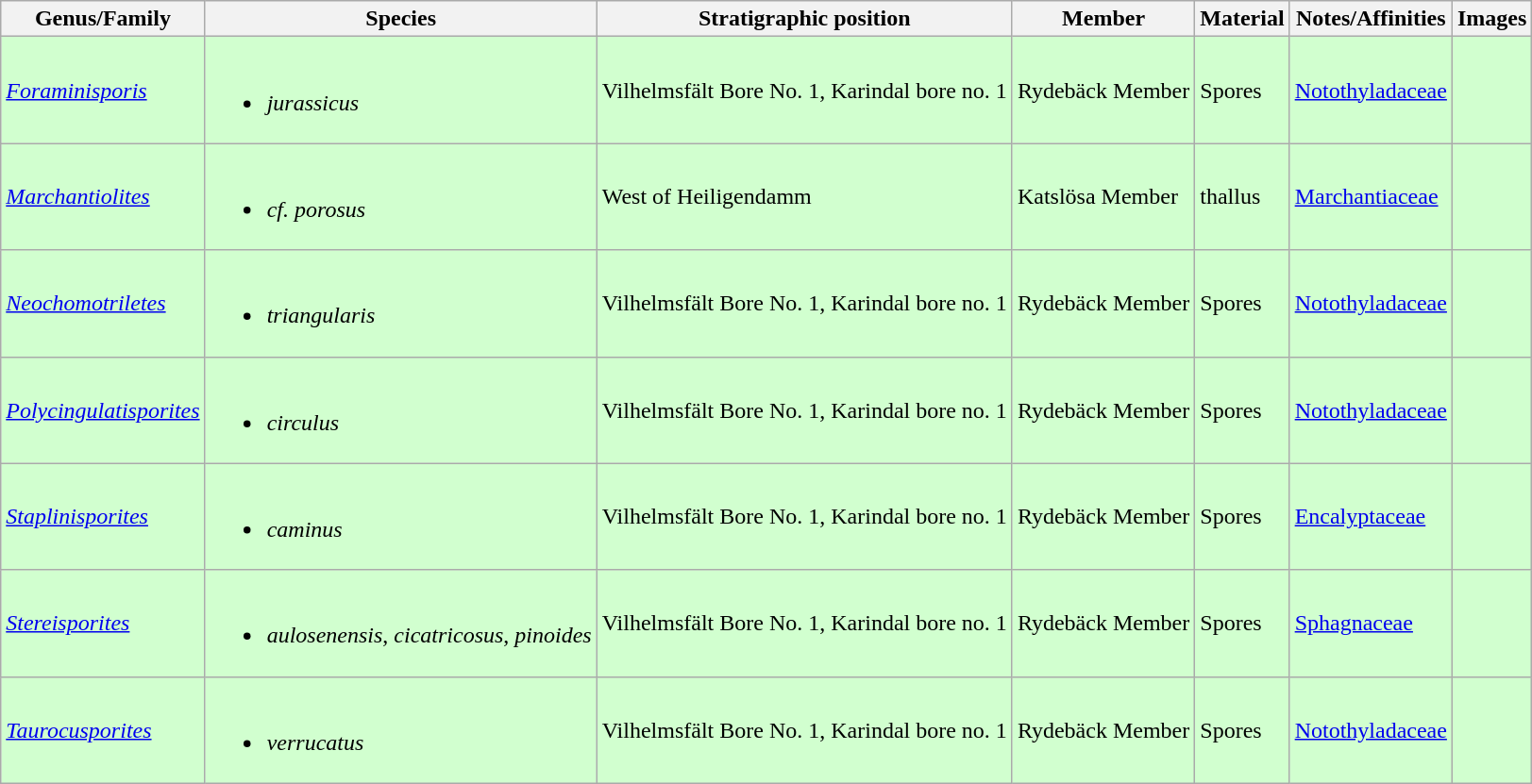<table class="wikitable">
<tr>
<th>Genus/Family</th>
<th>Species</th>
<th>Stratigraphic position</th>
<th>Member</th>
<th>Material</th>
<th>Notes/Affinities</th>
<th>Images</th>
</tr>
<tr>
<td style="background:#D1FFCF;"><em><a href='#'>Foraminisporis</a></em></td>
<td style="background:#D1FFCF;"><br><ul><li><em>jurassicus</em></li></ul></td>
<td style="background:#D1FFCF;">Vilhelmsfält Bore No. 1, Karindal bore no. 1</td>
<td style="background:#D1FFCF;">Rydebäck Member</td>
<td style="background:#D1FFCF;">Spores</td>
<td style="background:#D1FFCF;"><a href='#'>Notothyladaceae</a></td>
<td style="background:#D1FFCF;"></td>
</tr>
<tr>
<td style="background:#D1FFCF;"><em><a href='#'>Marchantiolites</a></em></td>
<td style="background:#D1FFCF;"><br><ul><li><em>cf. porosus</em></li></ul></td>
<td style="background:#D1FFCF;">West of Heiligendamm</td>
<td style="background:#D1FFCF;">Katslösa Member</td>
<td style="background:#D1FFCF;">thallus</td>
<td style="background:#D1FFCF;"><a href='#'>Marchantiaceae</a></td>
<td style="background:#D1FFCF;"></td>
</tr>
<tr>
<td style="background:#D1FFCF;"><em><a href='#'>Neochomotriletes</a></em></td>
<td style="background:#D1FFCF;"><br><ul><li><em>triangularis</em></li></ul></td>
<td style="background:#D1FFCF;">Vilhelmsfält Bore No. 1, Karindal bore no. 1</td>
<td style="background:#D1FFCF;">Rydebäck Member</td>
<td style="background:#D1FFCF;">Spores</td>
<td style="background:#D1FFCF;"><a href='#'>Notothyladaceae</a></td>
<td style="background:#D1FFCF;"></td>
</tr>
<tr>
<td style="background:#D1FFCF;"><em><a href='#'>Polycingulatisporites</a></em></td>
<td style="background:#D1FFCF;"><br><ul><li><em>circulus</em></li></ul></td>
<td style="background:#D1FFCF;">Vilhelmsfält Bore No. 1, Karindal bore no. 1</td>
<td style="background:#D1FFCF;">Rydebäck Member</td>
<td style="background:#D1FFCF;">Spores</td>
<td style="background:#D1FFCF;"><a href='#'>Notothyladaceae</a></td>
<td style="background:#D1FFCF;"></td>
</tr>
<tr>
<td style="background:#D1FFCF;"><em><a href='#'>Staplinisporites</a></em></td>
<td style="background:#D1FFCF;"><br><ul><li><em>caminus</em></li></ul></td>
<td style="background:#D1FFCF;">Vilhelmsfält Bore No. 1, Karindal bore no. 1</td>
<td style="background:#D1FFCF;">Rydebäck Member</td>
<td style="background:#D1FFCF;">Spores</td>
<td style="background:#D1FFCF;"><a href='#'>Encalyptaceae</a></td>
<td style="background:#D1FFCF;"></td>
</tr>
<tr>
<td style="background:#D1FFCF;"><em><a href='#'>Stereisporites</a></em></td>
<td style="background:#D1FFCF;"><br><ul><li><em>aulosenensis</em>, <em>cicatricosus</em>, <em>pinoides</em></li></ul></td>
<td style="background:#D1FFCF;">Vilhelmsfält Bore No. 1, Karindal bore no. 1</td>
<td style="background:#D1FFCF;">Rydebäck Member</td>
<td style="background:#D1FFCF;">Spores</td>
<td style="background:#D1FFCF;"><a href='#'>Sphagnaceae</a></td>
<td style="background:#D1FFCF;"></td>
</tr>
<tr>
<td style="background:#D1FFCF;"><em><a href='#'>Taurocusporites</a></em></td>
<td style="background:#D1FFCF;"><br><ul><li><em>verrucatus</em></li></ul></td>
<td style="background:#D1FFCF;">Vilhelmsfält Bore No. 1, Karindal bore no. 1</td>
<td style="background:#D1FFCF;">Rydebäck Member</td>
<td style="background:#D1FFCF;">Spores</td>
<td style="background:#D1FFCF;"><a href='#'>Notothyladaceae</a></td>
<td style="background:#D1FFCF;"></td>
</tr>
</table>
